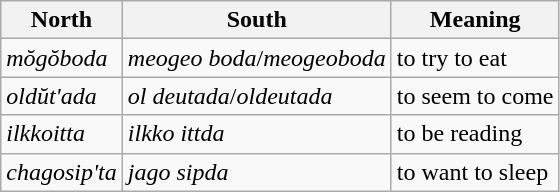<table class="wikitable">
<tr>
<th>North</th>
<th>South</th>
<th>Meaning</th>
</tr>
<tr>
<td> <em>mŏgŏboda</em></td>
<td> <em>meogeo boda</em>/<em>meogeoboda</em></td>
<td>to try to eat</td>
</tr>
<tr>
<td> <em>oldŭt'ada</em></td>
<td> <em>ol deutada</em>/<em>oldeutada</em></td>
<td>to seem to come</td>
</tr>
<tr>
<td> <em>ilkkoitta</em></td>
<td> <em>ilkko ittda</em></td>
<td>to be reading</td>
</tr>
<tr>
<td> <em>chagosip'ta</em></td>
<td> <em>jago sipda</em></td>
<td>to want to sleep</td>
</tr>
</table>
